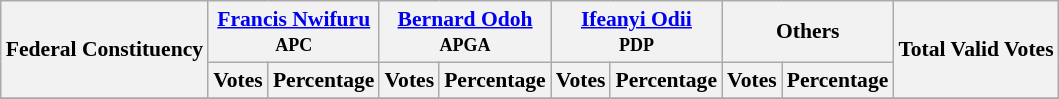<table class="wikitable sortable" style=" font-size: 90%">
<tr>
<th rowspan="2">Federal Constituency</th>
<th colspan="2"><a href='#'>Francis Nwifuru</a><br><small>APC</small></th>
<th colspan="2"><a href='#'>Bernard Odoh</a><br><small>APGA</small></th>
<th colspan="2"><a href='#'>Ifeanyi Odii</a><br><small>PDP</small></th>
<th colspan="2">Others</th>
<th rowspan="2">Total Valid Votes</th>
</tr>
<tr>
<th>Votes</th>
<th>Percentage</th>
<th>Votes</th>
<th>Percentage</th>
<th>Votes</th>
<th>Percentage</th>
<th>Votes</th>
<th>Percentage</th>
</tr>
<tr>
</tr>
<tr>
</tr>
<tr>
</tr>
<tr>
</tr>
<tr>
</tr>
<tr>
</tr>
<tr>
</tr>
<tr>
</tr>
<tr>
</tr>
</table>
